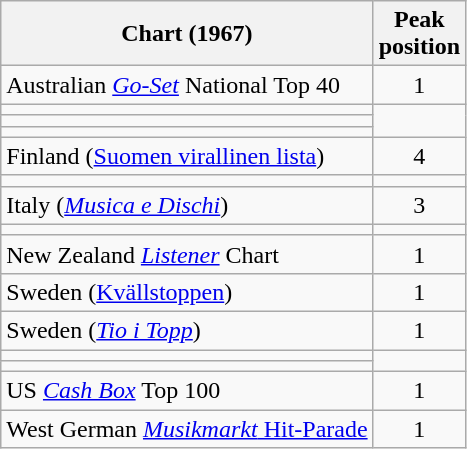<table class="wikitable sortable">
<tr>
<th align="left">Chart (1967)</th>
<th align="left">Peak<br>position</th>
</tr>
<tr>
<td>Australian <em><a href='#'>Go-Set</a></em> National Top 40</td>
<td style="text-align:center;">1</td>
</tr>
<tr>
<td></td>
</tr>
<tr>
<td></td>
</tr>
<tr>
<td></td>
</tr>
<tr>
<td>Finland (<a href='#'>Suomen virallinen lista</a>)</td>
<td align="center">4</td>
</tr>
<tr>
<td></td>
</tr>
<tr>
<td>Italy (<em><a href='#'>Musica e Dischi</a></em>)</td>
<td align=center>3</td>
</tr>
<tr>
<td></td>
</tr>
<tr>
<td>New Zealand <em><a href='#'>Listener</a></em> Chart</td>
<td style="text-align:center;">1</td>
</tr>
<tr>
<td>Sweden (<a href='#'>Kvällstoppen</a>)</td>
<td style="text-align:center;">1</td>
</tr>
<tr>
<td>Sweden (<em><a href='#'>Tio i Topp</a></em>)</td>
<td style="text-align:center;">1</td>
</tr>
<tr>
<td></td>
</tr>
<tr>
<td></td>
</tr>
<tr>
<td>US <a href='#'><em>Cash Box</em></a> Top 100</td>
<td style="text-align:center;">1</td>
</tr>
<tr>
<td>West German <a href='#'><em>Musikmarkt</em> Hit-Parade</a></td>
<td style="text-align:center;">1</td>
</tr>
</table>
